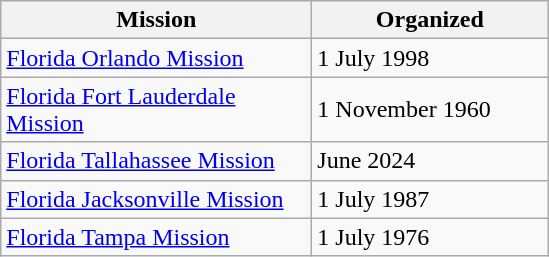<table class="wikitable">
<tr>
<th width="200">Mission</th>
<th width="150">Organized</th>
</tr>
<tr>
<td><a href='#'>Florida Orlando Mission</a></td>
<td>1 July 1998</td>
</tr>
<tr>
<td><a href='#'>Florida Fort Lauderdale Mission</a></td>
<td>1 November 1960</td>
</tr>
<tr>
<td><a href='#'>Florida Tallahassee Mission</a></td>
<td>June 2024</td>
</tr>
<tr>
<td><a href='#'>Florida Jacksonville Mission</a></td>
<td>1 July 1987</td>
</tr>
<tr>
<td><a href='#'>Florida Tampa Mission</a></td>
<td>1 July 1976</td>
</tr>
</table>
